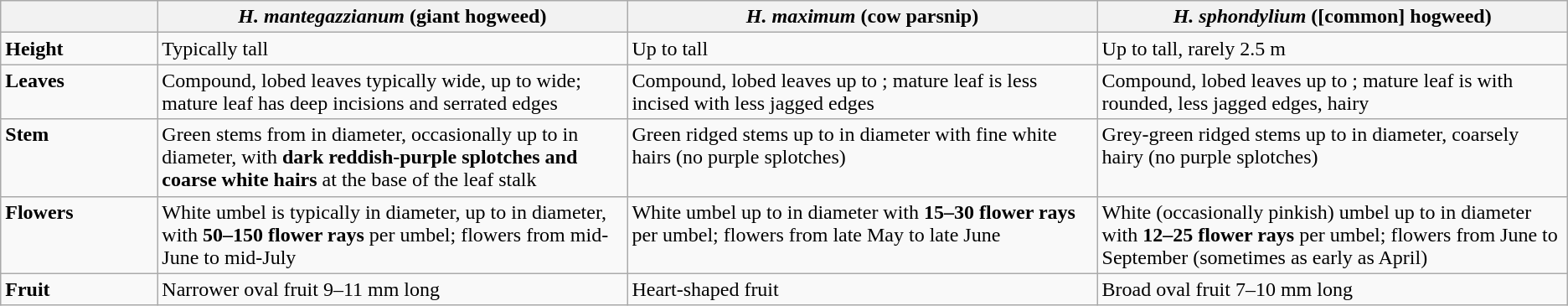<table class="wikitable">
<tr>
<th style="width: 10%"></th>
<th style="width: 30%"><em>H. mantegazzianum</em> (<strong>giant hogweed)</strong></th>
<th style="width: 30%"><em>H. maximum</em> (cow parsnip)</th>
<th style="width: 30%"><em>H. sphondylium</em> ([common] hogweed)</th>
</tr>
<tr>
<td style="vertical-align: top"><strong>Height</strong></td>
<td style="vertical-align: top">Typically  tall</td>
<td style="vertical-align: top">Up to  tall</td>
<td style="vertical-align: top">Up to  tall, rarely 2.5 m</td>
</tr>
<tr>
<td style="vertical-align: top"><strong>Leaves</strong></td>
<td style="vertical-align: top">Compound, lobed leaves typically  wide, up to  wide; mature leaf has deep incisions and serrated edges</td>
<td style="vertical-align: top">Compound, lobed leaves up to ; mature leaf is less incised with less jagged edges</td>
<td style="vertical-align: top">Compound, lobed leaves up to ; mature leaf is with rounded, less jagged edges, hairy</td>
</tr>
<tr>
<td style="vertical-align: top"><strong>Stem</strong></td>
<td style="vertical-align: top">Green stems from  in diameter, occasionally up to  in diameter, with <strong>dark reddish-purple splotches and coarse white hairs</strong> at the base of the leaf stalk</td>
<td style="vertical-align: top">Green ridged stems up to  in diameter with fine white hairs (no purple splotches)</td>
<td style="vertical-align: top">Grey-green ridged stems up to  in diameter, coarsely hairy (no purple splotches)</td>
</tr>
<tr>
<td style="vertical-align: top"><strong>Flowers</strong></td>
<td style="vertical-align: top">White umbel is typically  in diameter, up to  in diameter, with <strong>50–150 flower rays</strong> per umbel; flowers from mid-June to mid-July</td>
<td style="vertical-align: top">White umbel up to  in diameter with <strong>15–30 flower rays</strong> per umbel; flowers from late May to late June</td>
<td style="vertical-align: top">White (occasionally pinkish) umbel up to  in diameter with <strong>12–25 flower rays</strong> per umbel; flowers from June to September (sometimes as early as April)</td>
</tr>
<tr>
<td style="vertical-align: top"><strong>Fruit</strong></td>
<td style="vertical-align: top">Narrower oval fruit 9–11 mm long </td>
<td style="vertical-align: top">Heart-shaped fruit </td>
<td style="vertical-align: top">Broad oval fruit 7–10 mm long </td>
</tr>
</table>
